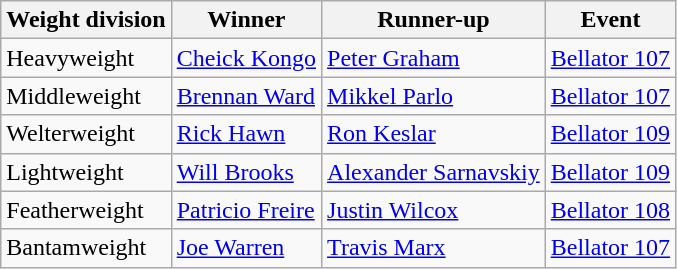<table class="wikitable">
<tr>
<th>Weight division</th>
<th>Winner</th>
<th>Runner-up</th>
<th>Event</th>
</tr>
<tr>
<td>Heavyweight</td>
<td><a href='#'>Cheick Kongo</a></td>
<td><a href='#'>Peter Graham</a></td>
<td><a href='#'>Bellator 107</a></td>
</tr>
<tr>
<td>Middleweight</td>
<td><a href='#'>Brennan Ward</a></td>
<td><a href='#'>Mikkel Parlo</a></td>
<td><a href='#'>Bellator 107</a></td>
</tr>
<tr>
<td>Welterweight</td>
<td><a href='#'>Rick Hawn</a></td>
<td><a href='#'>Ron Keslar</a></td>
<td><a href='#'>Bellator 109</a></td>
</tr>
<tr>
<td>Lightweight</td>
<td><a href='#'>Will Brooks</a></td>
<td><a href='#'>Alexander Sarnavskiy</a></td>
<td><a href='#'>Bellator 109</a></td>
</tr>
<tr>
<td>Featherweight</td>
<td><a href='#'>Patricio Freire</a></td>
<td><a href='#'>Justin Wilcox</a></td>
<td><a href='#'>Bellator 108</a></td>
</tr>
<tr>
<td>Bantamweight</td>
<td><a href='#'>Joe Warren</a></td>
<td><a href='#'>Travis Marx</a></td>
<td><a href='#'>Bellator 107</a></td>
</tr>
</table>
